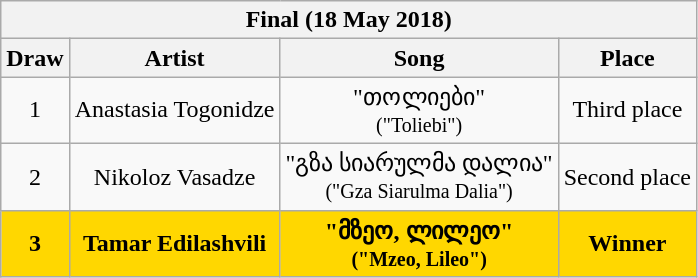<table class="sortable wikitable" style="text-align:center;">
<tr>
<th colspan="4">Final (18 May 2018)</th>
</tr>
<tr>
<th>Draw</th>
<th>Artist</th>
<th>Song</th>
<th>Place</th>
</tr>
<tr>
<td>1</td>
<td>Anastasia Togonidze</td>
<td>"თოლიები"<br><small>("Toliebi")</small></td>
<td>Third place</td>
</tr>
<tr>
<td>2</td>
<td>Nikoloz Vasadze</td>
<td>"გზა სიარულმა დალია"<br><small>("Gza Siarulma Dalia")</small></td>
<td>Second place</td>
</tr>
<tr style="font-weight:Bold; background:gold;">
<td>3</td>
<td>Tamar Edilashvili</td>
<td>"მზეო, ლილეო"<br><small>("Mzeo, Lileo")</small></td>
<td>Winner</td>
</tr>
</table>
